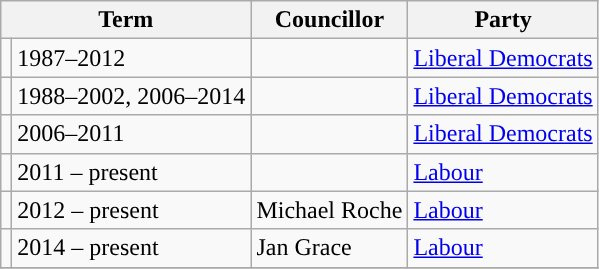<table class="wikitable">
<tr>
<th colspan=2>Term</th>
<th>Councillor</th>
<th>Party</th>
</tr>
<tr>
<td style="background-color: "></td>
<td>1987–2012</td>
<td></td>
<td><a href='#'>Liberal Democrats</a></td>
</tr>
<tr>
<td style="background-color: "></td>
<td>1988–2002, 2006–2014</td>
<td></td>
<td><a href='#'>Liberal Democrats</a></td>
</tr>
<tr>
<td style="background-color: "></td>
<td>2006–2011</td>
<td></td>
<td><a href='#'>Liberal Democrats</a></td>
</tr>
<tr>
<td style="background-color: "></td>
<td>2011 – present</td>
<td></td>
<td><a href='#'>Labour</a></td>
</tr>
<tr>
<td style="background-color: "></td>
<td>2012 – present</td>
<td>Michael Roche</td>
<td><a href='#'>Labour</a></td>
</tr>
<tr>
<td style="background-color: "></td>
<td>2014 – present</td>
<td>Jan Grace</td>
<td><a href='#'>Labour</a></td>
</tr>
<tr>
</tr>
</table>
